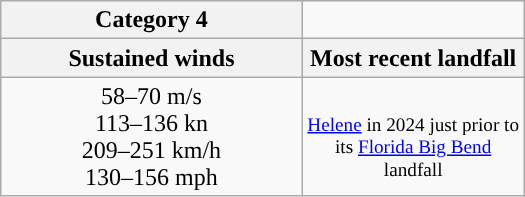<table class="wikitable" style="text-align: center; float:right; margin-left: 1em; width:350px;">
<tr>
<th style="background: #">Category 4</th>
</tr>
<tr>
<th>Sustained winds</th>
<th>Most recent landfall</th>
</tr>
<tr>
<td>58–70 m/s<br>113–136 kn<br>209–251 km/h<br>130–156 mph</td>
<td style="font-size: 80%; width:142px"><br><a href='#'>Helene</a> in 2024 just prior to its  <a href='#'>Florida Big Bend</a> landfall  </td>
</tr>
</table>
